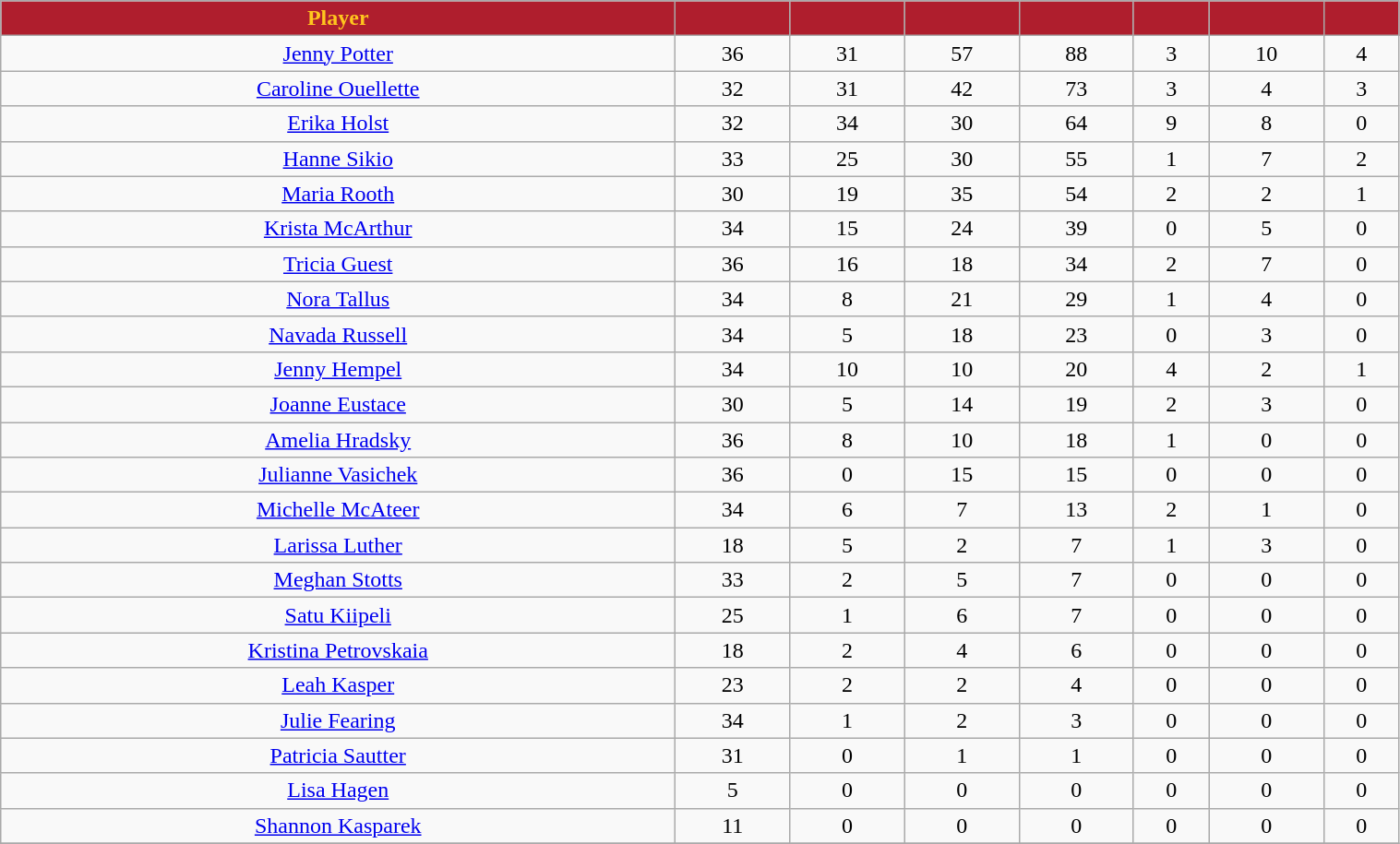<table class="wikitable" style="text-align: center;" width="80%">
<tr>
<th style="background:#AF1E2D; color:#FFC61E;">Player</th>
<th style="background:#AF1E2D; color:#FFC61E;"></th>
<th style="background:#AF1E2D; color:#FFC61E;"></th>
<th style="background:#AF1E2D; color:#FFC61E;"></th>
<th style="background:#AF1E2D; color:#FFC61E;"></th>
<th style="background:#AF1E2D; color:#FFC61E;"></th>
<th style="background:#AF1E2D; color:#FFC61E;"></th>
<th style="background:#AF1E2D; color:#FFC61E;"></th>
</tr>
<tr>
<td><a href='#'>Jenny Potter</a></td>
<td>36</td>
<td>31</td>
<td>57</td>
<td>88</td>
<td>3</td>
<td>10</td>
<td>4</td>
</tr>
<tr>
<td><a href='#'>Caroline Ouellette</a></td>
<td>32</td>
<td>31</td>
<td>42</td>
<td>73</td>
<td>3</td>
<td>4</td>
<td>3</td>
</tr>
<tr>
<td><a href='#'>Erika Holst</a></td>
<td>32</td>
<td>34</td>
<td>30</td>
<td>64</td>
<td>9</td>
<td>8</td>
<td>0</td>
</tr>
<tr>
<td><a href='#'>Hanne Sikio</a></td>
<td>33</td>
<td>25</td>
<td>30</td>
<td>55</td>
<td>1</td>
<td>7</td>
<td>2</td>
</tr>
<tr>
<td><a href='#'>Maria Rooth</a></td>
<td>30</td>
<td>19</td>
<td>35</td>
<td>54</td>
<td>2</td>
<td>2</td>
<td>1</td>
</tr>
<tr>
<td><a href='#'>Krista McArthur</a></td>
<td>34</td>
<td>15</td>
<td>24</td>
<td>39</td>
<td>0</td>
<td>5</td>
<td>0</td>
</tr>
<tr>
<td><a href='#'>Tricia Guest</a></td>
<td>36</td>
<td>16</td>
<td>18</td>
<td>34</td>
<td>2</td>
<td>7</td>
<td>0</td>
</tr>
<tr>
<td><a href='#'>Nora Tallus</a></td>
<td>34</td>
<td>8</td>
<td>21</td>
<td>29</td>
<td>1</td>
<td>4</td>
<td>0</td>
</tr>
<tr>
<td><a href='#'>Navada Russell</a></td>
<td>34</td>
<td>5</td>
<td>18</td>
<td>23</td>
<td>0</td>
<td>3</td>
<td>0</td>
</tr>
<tr>
<td><a href='#'>Jenny Hempel</a></td>
<td>34</td>
<td>10</td>
<td>10</td>
<td>20</td>
<td>4</td>
<td>2</td>
<td>1</td>
</tr>
<tr>
<td><a href='#'>Joanne Eustace</a></td>
<td>30</td>
<td>5</td>
<td>14</td>
<td>19</td>
<td>2</td>
<td>3</td>
<td>0</td>
</tr>
<tr>
<td><a href='#'>Amelia Hradsky</a></td>
<td>36</td>
<td>8</td>
<td>10</td>
<td>18</td>
<td>1</td>
<td>0</td>
<td>0</td>
</tr>
<tr>
<td><a href='#'>Julianne Vasichek</a></td>
<td>36</td>
<td>0</td>
<td>15</td>
<td>15</td>
<td>0</td>
<td>0</td>
<td>0</td>
</tr>
<tr>
<td><a href='#'>Michelle McAteer</a></td>
<td>34</td>
<td>6</td>
<td>7</td>
<td>13</td>
<td>2</td>
<td>1</td>
<td>0</td>
</tr>
<tr>
<td><a href='#'>Larissa Luther</a></td>
<td>18</td>
<td>5</td>
<td>2</td>
<td>7</td>
<td>1</td>
<td>3</td>
<td>0</td>
</tr>
<tr>
<td><a href='#'>Meghan Stotts</a></td>
<td>33</td>
<td>2</td>
<td>5</td>
<td>7</td>
<td>0</td>
<td>0</td>
<td>0</td>
</tr>
<tr>
<td><a href='#'>Satu Kiipeli</a></td>
<td>25</td>
<td>1</td>
<td>6</td>
<td>7</td>
<td>0</td>
<td>0</td>
<td>0</td>
</tr>
<tr>
<td><a href='#'>Kristina Petrovskaia</a></td>
<td>18</td>
<td>2</td>
<td>4</td>
<td>6</td>
<td>0</td>
<td>0</td>
<td>0</td>
</tr>
<tr>
<td><a href='#'>Leah Kasper</a></td>
<td>23</td>
<td>2</td>
<td>2</td>
<td>4</td>
<td>0</td>
<td>0</td>
<td>0</td>
</tr>
<tr>
<td><a href='#'>Julie Fearing</a></td>
<td>34</td>
<td>1</td>
<td>2</td>
<td>3</td>
<td>0</td>
<td>0</td>
<td>0</td>
</tr>
<tr>
<td><a href='#'>Patricia Sautter</a></td>
<td>31</td>
<td>0</td>
<td>1</td>
<td>1</td>
<td>0</td>
<td>0</td>
<td>0</td>
</tr>
<tr>
<td><a href='#'>Lisa Hagen</a></td>
<td>5</td>
<td>0</td>
<td>0</td>
<td>0</td>
<td>0</td>
<td>0</td>
<td>0</td>
</tr>
<tr>
<td><a href='#'>Shannon Kasparek</a></td>
<td>11</td>
<td>0</td>
<td>0</td>
<td>0</td>
<td>0</td>
<td>0</td>
<td>0</td>
</tr>
<tr>
</tr>
</table>
